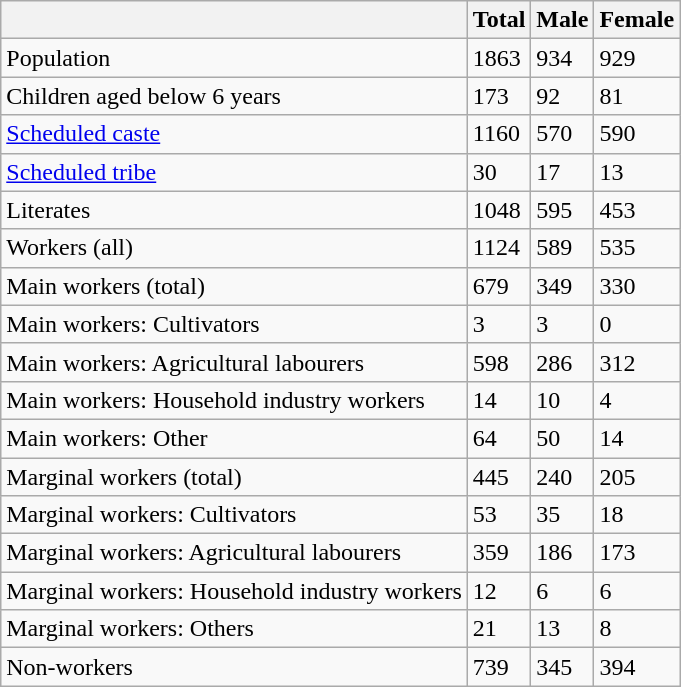<table class="wikitable sortable">
<tr>
<th></th>
<th>Total</th>
<th>Male</th>
<th>Female</th>
</tr>
<tr>
<td>Population</td>
<td>1863</td>
<td>934</td>
<td>929</td>
</tr>
<tr>
<td>Children aged below 6 years</td>
<td>173</td>
<td>92</td>
<td>81</td>
</tr>
<tr>
<td><a href='#'>Scheduled caste</a></td>
<td>1160</td>
<td>570</td>
<td>590</td>
</tr>
<tr>
<td><a href='#'>Scheduled tribe</a></td>
<td>30</td>
<td>17</td>
<td>13</td>
</tr>
<tr>
<td>Literates</td>
<td>1048</td>
<td>595</td>
<td>453</td>
</tr>
<tr>
<td>Workers (all)</td>
<td>1124</td>
<td>589</td>
<td>535</td>
</tr>
<tr>
<td>Main workers (total)</td>
<td>679</td>
<td>349</td>
<td>330</td>
</tr>
<tr>
<td>Main workers: Cultivators</td>
<td>3</td>
<td>3</td>
<td>0</td>
</tr>
<tr>
<td>Main workers: Agricultural labourers</td>
<td>598</td>
<td>286</td>
<td>312</td>
</tr>
<tr>
<td>Main workers: Household industry workers</td>
<td>14</td>
<td>10</td>
<td>4</td>
</tr>
<tr>
<td>Main workers: Other</td>
<td>64</td>
<td>50</td>
<td>14</td>
</tr>
<tr>
<td>Marginal workers (total)</td>
<td>445</td>
<td>240</td>
<td>205</td>
</tr>
<tr>
<td>Marginal workers: Cultivators</td>
<td>53</td>
<td>35</td>
<td>18</td>
</tr>
<tr>
<td>Marginal workers: Agricultural labourers</td>
<td>359</td>
<td>186</td>
<td>173</td>
</tr>
<tr>
<td>Marginal workers: Household industry workers</td>
<td>12</td>
<td>6</td>
<td>6</td>
</tr>
<tr>
<td>Marginal workers: Others</td>
<td>21</td>
<td>13</td>
<td>8</td>
</tr>
<tr>
<td>Non-workers</td>
<td>739</td>
<td>345</td>
<td>394</td>
</tr>
</table>
